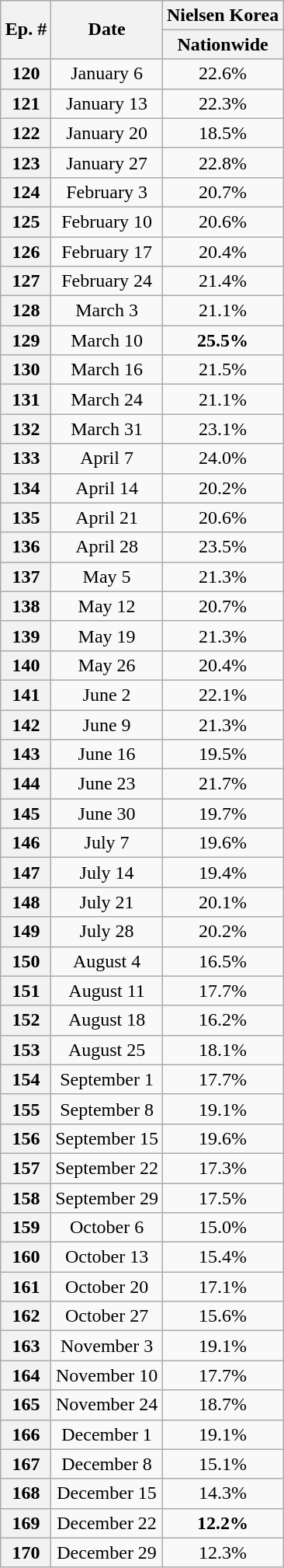<table class="wikitable" style="text-align:center;max-width:650px; margin-left: auto; margin-right: auto; border: none;">
<tr>
</tr>
<tr>
<th rowspan=2>Ep. #</th>
<th rowspan=2>Date</th>
<th>Nielsen Korea</th>
</tr>
<tr>
<th colspan=2>Nationwide</th>
</tr>
<tr>
<th>120</th>
<td>January 6</td>
<td>22.6%</td>
</tr>
<tr>
<th>121</th>
<td>January 13</td>
<td>22.3%</td>
</tr>
<tr>
<th>122</th>
<td>January 20</td>
<td>18.5%</td>
</tr>
<tr>
<th>123</th>
<td>January 27</td>
<td>22.8%</td>
</tr>
<tr>
<th>124</th>
<td>February 3</td>
<td>20.7%</td>
</tr>
<tr>
<th>125</th>
<td>February 10</td>
<td>20.6%</td>
</tr>
<tr>
<th>126</th>
<td>February 17</td>
<td>20.4%</td>
</tr>
<tr>
<th>127</th>
<td>February 24</td>
<td>21.4%</td>
</tr>
<tr>
<th>128</th>
<td>March 3</td>
<td>21.1%</td>
</tr>
<tr>
<th>129</th>
<td>March 10</td>
<td><span><strong>25.5%</strong></span></td>
</tr>
<tr>
<th>130</th>
<td>March 16</td>
<td>21.5%</td>
</tr>
<tr>
<th>131</th>
<td>March 24</td>
<td>21.1%</td>
</tr>
<tr>
<th>132</th>
<td>March 31</td>
<td>23.1%</td>
</tr>
<tr>
<th>133</th>
<td>April 7</td>
<td>24.0%</td>
</tr>
<tr>
<th>134</th>
<td>April 14</td>
<td>20.2%</td>
</tr>
<tr>
<th>135</th>
<td>April 21</td>
<td>20.6%</td>
</tr>
<tr>
<th>136</th>
<td>April 28</td>
<td>23.5%</td>
</tr>
<tr>
<th>137</th>
<td>May 5</td>
<td>21.3%</td>
</tr>
<tr>
<th>138</th>
<td>May 12</td>
<td>20.7%</td>
</tr>
<tr>
<th>139</th>
<td>May 19</td>
<td>21.3%</td>
</tr>
<tr>
<th>140</th>
<td>May 26</td>
<td>20.4%</td>
</tr>
<tr>
<th>141</th>
<td>June 2</td>
<td>22.1%</td>
</tr>
<tr>
<th>142</th>
<td>June 9</td>
<td>21.3%</td>
</tr>
<tr>
<th>143</th>
<td>June 16</td>
<td>19.5%</td>
</tr>
<tr>
<th>144</th>
<td>June 23</td>
<td>21.7%</td>
</tr>
<tr>
<th>145</th>
<td>June 30</td>
<td>19.7%</td>
</tr>
<tr>
<th>146</th>
<td>July 7</td>
<td>19.6%</td>
</tr>
<tr>
<th>147</th>
<td>July 14</td>
<td>19.4%</td>
</tr>
<tr>
<th>148</th>
<td>July 21</td>
<td>20.1%</td>
</tr>
<tr>
<th>149</th>
<td>July 28</td>
<td>20.2%</td>
</tr>
<tr>
<th>150</th>
<td>August 4</td>
<td>16.5%</td>
</tr>
<tr>
<th>151</th>
<td>August 11</td>
<td>17.7%</td>
</tr>
<tr>
<th>152</th>
<td>August 18</td>
<td>16.2%</td>
</tr>
<tr>
<th>153</th>
<td>August 25</td>
<td>18.1%</td>
</tr>
<tr>
<th>154</th>
<td>September 1</td>
<td>17.7%</td>
</tr>
<tr>
<th>155</th>
<td>September 8</td>
<td>19.1%</td>
</tr>
<tr>
<th>156</th>
<td>September 15</td>
<td>19.6%</td>
</tr>
<tr>
<th>157</th>
<td>September 22</td>
<td>17.3%</td>
</tr>
<tr>
<th>158</th>
<td>September 29</td>
<td>17.5%</td>
</tr>
<tr>
<th>159</th>
<td>October 6</td>
<td>15.0%</td>
</tr>
<tr>
<th>160</th>
<td>October 13</td>
<td>15.4%</td>
</tr>
<tr>
<th>161</th>
<td>October 20</td>
<td>17.1%</td>
</tr>
<tr>
<th>162</th>
<td>October 27</td>
<td>15.6%</td>
</tr>
<tr>
<th>163</th>
<td>November 3</td>
<td>19.1%</td>
</tr>
<tr>
<th>164</th>
<td>November 10</td>
<td>17.7%</td>
</tr>
<tr>
<th>165</th>
<td>November 24</td>
<td>18.7%</td>
</tr>
<tr>
<th>166</th>
<td>December 1</td>
<td>19.1%</td>
</tr>
<tr>
<th>167</th>
<td>December 8</td>
<td>15.1%</td>
</tr>
<tr>
<th>168</th>
<td>December 15</td>
<td>14.3%</td>
</tr>
<tr>
<th>169</th>
<td>December 22</td>
<td><span><strong>12.2%</strong></span></td>
</tr>
<tr>
<th>170</th>
<td>December 29</td>
<td>12.3%</td>
</tr>
</table>
